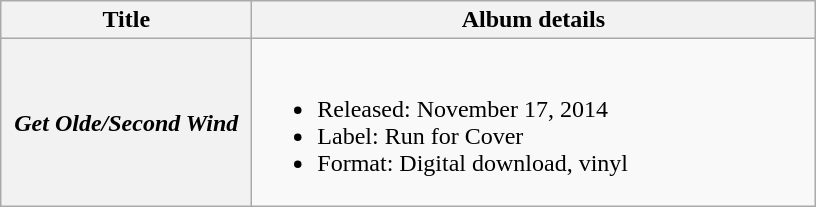<table class="wikitable plainrowheaders">
<tr>
<th scope="col" style="width:10em;">Title</th>
<th scope="col" style="width:23em;">Album details</th>
</tr>
<tr>
<th scope="row"><em>Get Olde/Second Wind</em></th>
<td><br><ul><li>Released: November 17, 2014</li><li>Label: Run for Cover</li><li>Format: Digital download, vinyl</li></ul></td>
</tr>
</table>
